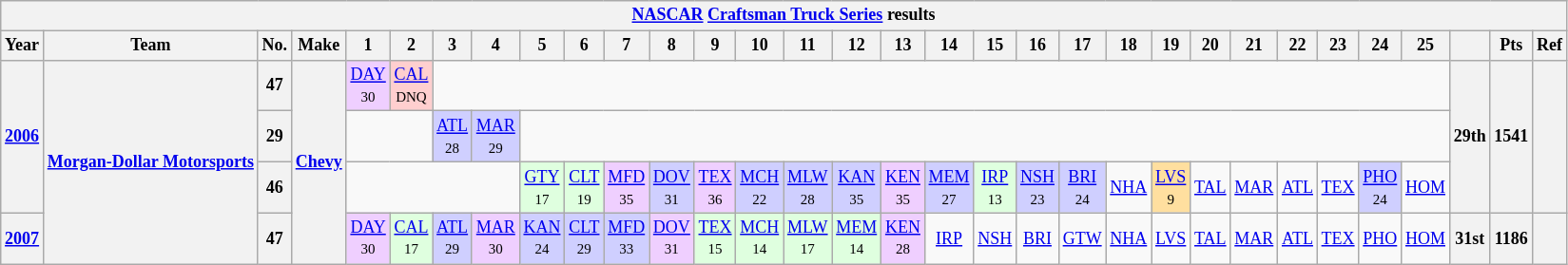<table class="wikitable" style="text-align:center; font-size:75%">
<tr>
<th colspan=42><a href='#'>NASCAR</a> <a href='#'>Craftsman Truck Series</a> results</th>
</tr>
<tr>
<th>Year</th>
<th>Team</th>
<th>No.</th>
<th>Make</th>
<th>1</th>
<th>2</th>
<th>3</th>
<th>4</th>
<th>5</th>
<th>6</th>
<th>7</th>
<th>8</th>
<th>9</th>
<th>10</th>
<th>11</th>
<th>12</th>
<th>13</th>
<th>14</th>
<th>15</th>
<th>16</th>
<th>17</th>
<th>18</th>
<th>19</th>
<th>20</th>
<th>21</th>
<th>22</th>
<th>23</th>
<th>24</th>
<th>25</th>
<th></th>
<th>Pts</th>
<th>Ref</th>
</tr>
<tr>
<th rowspan=3><a href='#'>2006</a></th>
<th rowspan=4><a href='#'>Morgan-Dollar Motorsports</a></th>
<th>47</th>
<th rowspan=4><a href='#'>Chevy</a></th>
<td style="background:#EFCFFF;"><a href='#'>DAY</a><br><small>30</small></td>
<td style="background:#FFCFCF;"><a href='#'>CAL</a><br><small>DNQ</small></td>
<td colspan=23></td>
<th rowspan=3>29th</th>
<th rowspan=3>1541</th>
<th rowspan=3></th>
</tr>
<tr>
<th>29</th>
<td colspan=2></td>
<td style="background:#CFCFFF;"><a href='#'>ATL</a><br><small>28</small></td>
<td style="background:#CFCFFF;"><a href='#'>MAR</a><br><small>29</small></td>
<td colspan=21></td>
</tr>
<tr>
<th>46</th>
<td colspan=4></td>
<td style="background:#DFFFDF;"><a href='#'>GTY</a><br><small>17</small></td>
<td style="background:#DFFFDF;"><a href='#'>CLT</a><br><small>19</small></td>
<td style="background:#EFCFFF;"><a href='#'>MFD</a><br><small>35</small></td>
<td style="background:#CFCFFF;"><a href='#'>DOV</a><br><small>31</small></td>
<td style="background:#EFCFFF;"><a href='#'>TEX</a><br><small>36</small></td>
<td style="background:#CFCFFF;"><a href='#'>MCH</a><br><small>22</small></td>
<td style="background:#CFCFFF;"><a href='#'>MLW</a><br><small>28</small></td>
<td style="background:#CFCFFF;"><a href='#'>KAN</a><br><small>35</small></td>
<td style="background:#EFCFFF;"><a href='#'>KEN</a><br><small>35</small></td>
<td style="background:#CFCFFF;"><a href='#'>MEM</a><br><small>27</small></td>
<td style="background:#DFFFDF;"><a href='#'>IRP</a><br><small>13</small></td>
<td style="background:#CFCFFF;"><a href='#'>NSH</a><br><small>23</small></td>
<td style="background:#CFCFFF;"><a href='#'>BRI</a><br><small>24</small></td>
<td><a href='#'>NHA</a></td>
<td style="background:#FFDF9F;"><a href='#'>LVS</a><br><small>9</small></td>
<td><a href='#'>TAL</a></td>
<td><a href='#'>MAR</a></td>
<td><a href='#'>ATL</a></td>
<td><a href='#'>TEX</a></td>
<td style="background:#CFCFFF;"><a href='#'>PHO</a><br><small>24</small></td>
<td><a href='#'>HOM</a></td>
</tr>
<tr>
<th><a href='#'>2007</a></th>
<th>47</th>
<td style="background:#EFCFFF;"><a href='#'>DAY</a><br><small>30</small></td>
<td style="background:#DFFFDF;"><a href='#'>CAL</a><br><small>17</small></td>
<td style="background:#CFCFFF;"><a href='#'>ATL</a><br><small>29</small></td>
<td style="background:#EFCFFF;"><a href='#'>MAR</a><br><small>30</small></td>
<td style="background:#CFCFFF;"><a href='#'>KAN</a><br><small>24</small></td>
<td style="background:#CFCFFF;"><a href='#'>CLT</a><br><small>29</small></td>
<td style="background:#CFCFFF;"><a href='#'>MFD</a><br><small>33</small></td>
<td style="background:#EFCFFF;"><a href='#'>DOV</a><br><small>31</small></td>
<td style="background:#DFFFDF;"><a href='#'>TEX</a><br><small>15</small></td>
<td style="background:#DFFFDF;"><a href='#'>MCH</a><br><small>14</small></td>
<td style="background:#DFFFDF;"><a href='#'>MLW</a><br><small>17</small></td>
<td style="background:#DFFFDF;"><a href='#'>MEM</a><br><small>14</small></td>
<td style="background:#EFCFFF;"><a href='#'>KEN</a><br><small>28</small></td>
<td><a href='#'>IRP</a></td>
<td><a href='#'>NSH</a></td>
<td><a href='#'>BRI</a></td>
<td><a href='#'>GTW</a></td>
<td><a href='#'>NHA</a></td>
<td><a href='#'>LVS</a></td>
<td><a href='#'>TAL</a></td>
<td><a href='#'>MAR</a></td>
<td><a href='#'>ATL</a></td>
<td><a href='#'>TEX</a></td>
<td><a href='#'>PHO</a></td>
<td><a href='#'>HOM</a></td>
<th>31st</th>
<th>1186</th>
<th></th>
</tr>
</table>
